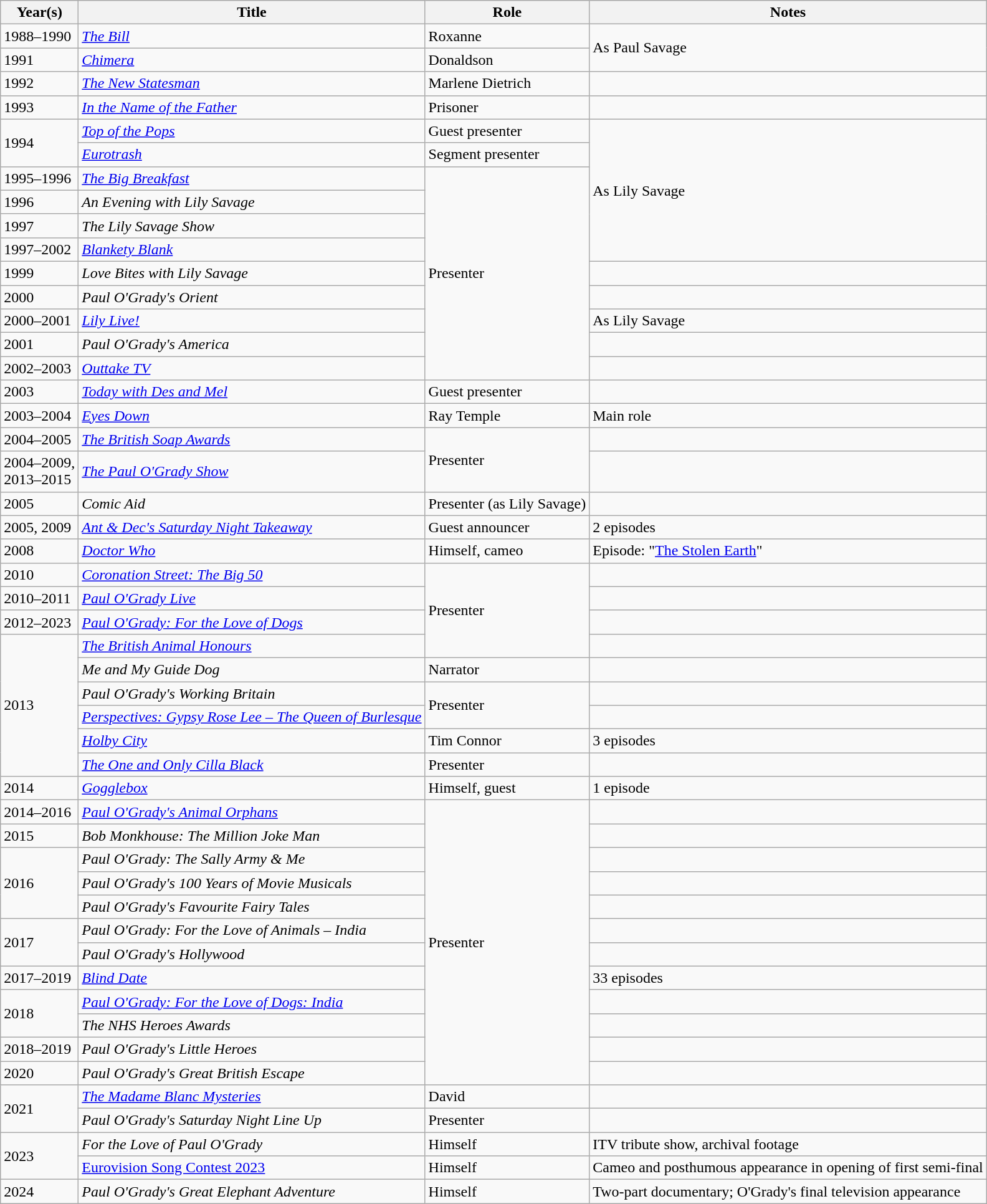<table class="wikitable" style="border="2">
<tr style="text-align:center;">
<th>Year(s)</th>
<th>Title</th>
<th>Role</th>
<th>Notes</th>
</tr>
<tr>
<td>1988–1990</td>
<td><em><a href='#'>The Bill</a></em></td>
<td>Roxanne</td>
<td rowspan="2">As Paul Savage</td>
</tr>
<tr>
<td>1991</td>
<td><em><a href='#'>Chimera</a></em></td>
<td>Donaldson</td>
</tr>
<tr>
<td>1992</td>
<td><em><a href='#'>The New Statesman</a></em></td>
<td>Marlene Dietrich</td>
<td></td>
</tr>
<tr>
<td>1993</td>
<td><em><a href='#'>In the Name of the Father</a></em></td>
<td>Prisoner</td>
<td></td>
</tr>
<tr>
<td rowspan="2">1994</td>
<td><em><a href='#'>Top of the Pops</a></em></td>
<td>Guest presenter</td>
<td rowspan="6">As Lily Savage</td>
</tr>
<tr>
<td><em><a href='#'>Eurotrash</a></em></td>
<td>Segment presenter</td>
</tr>
<tr>
<td>1995–1996</td>
<td><em><a href='#'>The Big Breakfast</a></em></td>
<td rowspan="9">Presenter</td>
</tr>
<tr>
<td>1996</td>
<td><em>An Evening with Lily Savage</em></td>
</tr>
<tr>
<td>1997</td>
<td><em>The Lily Savage Show</em></td>
</tr>
<tr>
<td>1997–2002</td>
<td><em><a href='#'>Blankety Blank</a></em></td>
</tr>
<tr>
<td>1999</td>
<td><em>Love Bites with Lily Savage</em></td>
<td></td>
</tr>
<tr>
<td>2000</td>
<td><em>Paul O'Grady's Orient</em></td>
<td></td>
</tr>
<tr>
<td>2000–2001</td>
<td><em><a href='#'>Lily Live!</a></em></td>
<td>As Lily Savage</td>
</tr>
<tr>
<td>2001</td>
<td><em>Paul O'Grady's America</em></td>
<td></td>
</tr>
<tr>
<td>2002–2003</td>
<td><em><a href='#'>Outtake TV</a></em></td>
<td></td>
</tr>
<tr>
<td>2003</td>
<td><em><a href='#'>Today with Des and Mel</a></em></td>
<td>Guest presenter</td>
<td></td>
</tr>
<tr>
<td>2003–2004</td>
<td><em><a href='#'>Eyes Down</a></em></td>
<td>Ray Temple</td>
<td>Main role</td>
</tr>
<tr>
<td>2004–2005</td>
<td><em><a href='#'>The British Soap Awards</a></em></td>
<td rowspan="2">Presenter</td>
<td></td>
</tr>
<tr>
<td>2004–2009,<br>2013–2015</td>
<td><em><a href='#'>The Paul O'Grady Show</a></em></td>
<td></td>
</tr>
<tr>
<td>2005</td>
<td><em>Comic Aid</em></td>
<td>Presenter (as Lily Savage)</td>
<td></td>
</tr>
<tr>
<td>2005, 2009</td>
<td><em><a href='#'>Ant & Dec's Saturday Night Takeaway</a></em></td>
<td>Guest announcer</td>
<td>2 episodes</td>
</tr>
<tr>
<td>2008</td>
<td><em><a href='#'>Doctor Who</a></em></td>
<td>Himself, cameo</td>
<td>Episode: "<a href='#'>The Stolen Earth</a>"</td>
</tr>
<tr>
<td>2010</td>
<td><em><a href='#'>Coronation Street: The Big 50</a></em></td>
<td rowspan="4">Presenter</td>
<td></td>
</tr>
<tr>
<td>2010–2011</td>
<td><em><a href='#'>Paul O'Grady Live</a></em></td>
<td></td>
</tr>
<tr>
<td>2012–2023</td>
<td><em><a href='#'>Paul O'Grady: For the Love of Dogs</a></em></td>
<td></td>
</tr>
<tr>
<td rowspan="6">2013</td>
<td><em><a href='#'>The British Animal Honours</a></em></td>
<td></td>
</tr>
<tr>
<td><em>Me and My Guide Dog</em></td>
<td>Narrator</td>
<td></td>
</tr>
<tr>
<td><em>Paul O'Grady's Working Britain</em></td>
<td rowspan="2">Presenter</td>
<td></td>
</tr>
<tr>
<td><em><a href='#'>Perspectives: Gypsy Rose Lee – The Queen of Burlesque</a></em></td>
<td></td>
</tr>
<tr>
<td><em><a href='#'>Holby City</a></em></td>
<td>Tim Connor</td>
<td>3 episodes</td>
</tr>
<tr>
<td><em><a href='#'>The One and Only Cilla Black</a></em></td>
<td>Presenter</td>
<td></td>
</tr>
<tr>
<td>2014</td>
<td><em><a href='#'>Gogglebox</a></em></td>
<td>Himself, guest</td>
<td>1 episode</td>
</tr>
<tr>
<td>2014–2016</td>
<td><em><a href='#'>Paul O'Grady's Animal Orphans</a></em></td>
<td rowspan="12">Presenter</td>
<td></td>
</tr>
<tr>
<td>2015</td>
<td><em>Bob Monkhouse: The Million Joke Man</em></td>
<td></td>
</tr>
<tr>
<td rowspan=3>2016</td>
<td><em>Paul O'Grady: The Sally Army & Me</em></td>
<td></td>
</tr>
<tr>
<td><em>Paul O'Grady's 100 Years of Movie Musicals</em></td>
<td></td>
</tr>
<tr>
<td><em>Paul O'Grady's Favourite Fairy Tales</em></td>
<td></td>
</tr>
<tr>
<td rowspan="2">2017</td>
<td><em>Paul O'Grady: For the Love of Animals – India</em></td>
<td></td>
</tr>
<tr>
<td><em>Paul O'Grady's Hollywood</em></td>
<td></td>
</tr>
<tr>
<td>2017–2019</td>
<td><em><a href='#'>Blind Date</a></em></td>
<td>33 episodes</td>
</tr>
<tr>
<td rowspan=2>2018</td>
<td><em><a href='#'>Paul O'Grady: For the Love of Dogs: India</a></em></td>
<td></td>
</tr>
<tr>
<td><em>The NHS Heroes Awards</em></td>
<td></td>
</tr>
<tr>
<td>2018–2019</td>
<td><em>Paul O'Grady's Little Heroes</em></td>
<td></td>
</tr>
<tr>
<td>2020</td>
<td><em>Paul O'Grady's Great British Escape</em></td>
<td></td>
</tr>
<tr>
<td rowspan=2>2021</td>
<td><em><a href='#'>The Madame Blanc Mysteries</a></em></td>
<td>David</td>
<td></td>
</tr>
<tr>
<td><em>Paul O'Grady's Saturday Night Line Up</em></td>
<td>Presenter</td>
<td></td>
</tr>
<tr>
<td rowspan=2>2023</td>
<td><em>For the Love of Paul O'Grady</em></td>
<td>Himself</td>
<td>ITV tribute show, archival footage</td>
</tr>
<tr>
<td><a href='#'>Eurovision Song Contest 2023</a></td>
<td>Himself</td>
<td>Cameo and posthumous appearance in opening of first semi-final</td>
</tr>
<tr>
<td>2024</td>
<td><em>Paul O'Grady's Great Elephant Adventure</em></td>
<td>Himself</td>
<td>Two-part documentary; O'Grady's final television appearance</td>
</tr>
</table>
